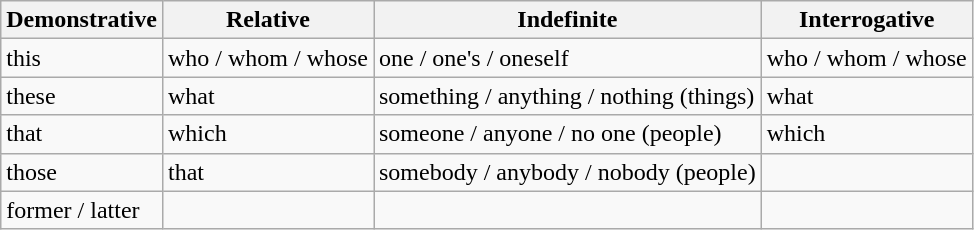<table class="wikitable">
<tr>
<th>Demonstrative</th>
<th>Relative</th>
<th>Indefinite</th>
<th>Interrogative</th>
</tr>
<tr>
<td>this</td>
<td>who / whom / whose</td>
<td>one / one's / oneself</td>
<td>who / whom / whose</td>
</tr>
<tr>
<td>these</td>
<td>what</td>
<td>something / anything / nothing (things)</td>
<td>what</td>
</tr>
<tr>
<td>that</td>
<td>which</td>
<td>someone / anyone / no one (people)</td>
<td>which</td>
</tr>
<tr>
<td>those</td>
<td>that</td>
<td>somebody / anybody / nobody (people)</td>
<td></td>
</tr>
<tr>
<td>former / latter</td>
<td></td>
<td></td>
<td></td>
</tr>
</table>
